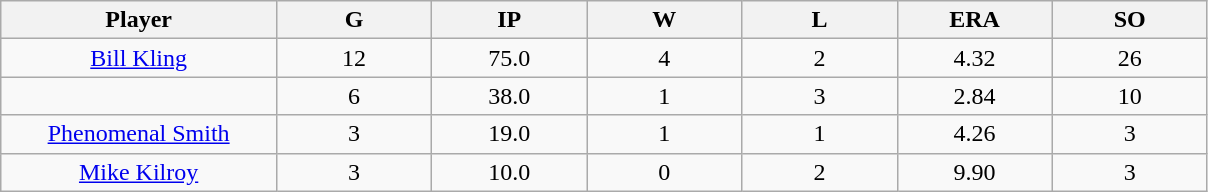<table class="wikitable sortable">
<tr>
<th bgcolor="#DDDDFF" width="16%">Player</th>
<th bgcolor="#DDDDFF" width="9%">G</th>
<th bgcolor="#DDDDFF" width="9%">IP</th>
<th bgcolor="#DDDDFF" width="9%">W</th>
<th bgcolor="#DDDDFF" width="9%">L</th>
<th bgcolor="#DDDDFF" width="9%">ERA</th>
<th bgcolor="#DDDDFF" width="9%">SO</th>
</tr>
<tr align="center">
<td><a href='#'>Bill Kling</a></td>
<td>12</td>
<td>75.0</td>
<td>4</td>
<td>2</td>
<td>4.32</td>
<td>26</td>
</tr>
<tr align=center>
<td></td>
<td>6</td>
<td>38.0</td>
<td>1</td>
<td>3</td>
<td>2.84</td>
<td>10</td>
</tr>
<tr align="center">
<td><a href='#'>Phenomenal Smith</a></td>
<td>3</td>
<td>19.0</td>
<td>1</td>
<td>1</td>
<td>4.26</td>
<td>3</td>
</tr>
<tr align=center>
<td><a href='#'>Mike Kilroy</a></td>
<td>3</td>
<td>10.0</td>
<td>0</td>
<td>2</td>
<td>9.90</td>
<td>3</td>
</tr>
</table>
